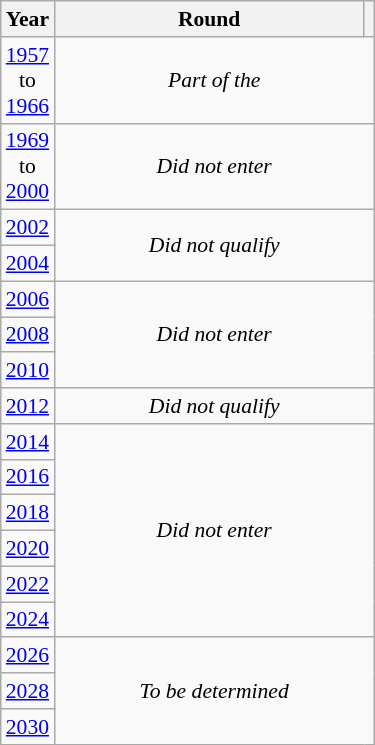<table class="wikitable" style="text-align: center; font-size:90%">
<tr>
<th>Year</th>
<th style="width:200px">Round</th>
<th></th>
</tr>
<tr>
<td><a href='#'>1957</a><br>to<br><a href='#'>1966</a></td>
<td colspan="2"><em>Part of the </em></td>
</tr>
<tr>
<td><a href='#'>1969</a><br>to<br><a href='#'>2000</a></td>
<td colspan="2"><em>Did not enter</em></td>
</tr>
<tr>
<td><a href='#'>2002</a></td>
<td colspan="2" rowspan="2"><em>Did not qualify</em></td>
</tr>
<tr>
<td><a href='#'>2004</a></td>
</tr>
<tr>
<td><a href='#'>2006</a></td>
<td colspan="2" rowspan="3"><em>Did not enter</em></td>
</tr>
<tr>
<td><a href='#'>2008</a></td>
</tr>
<tr>
<td><a href='#'>2010</a></td>
</tr>
<tr>
<td><a href='#'>2012</a></td>
<td colspan="2"><em>Did not qualify</em></td>
</tr>
<tr>
<td><a href='#'>2014</a></td>
<td colspan="2" rowspan="6"><em>Did not enter</em></td>
</tr>
<tr>
<td><a href='#'>2016</a></td>
</tr>
<tr>
<td><a href='#'>2018</a></td>
</tr>
<tr>
<td><a href='#'>2020</a></td>
</tr>
<tr>
<td><a href='#'>2022</a></td>
</tr>
<tr>
<td><a href='#'>2024</a></td>
</tr>
<tr>
<td><a href='#'>2026</a></td>
<td colspan="2" rowspan="3"><em>To be determined</em></td>
</tr>
<tr>
<td><a href='#'>2028</a></td>
</tr>
<tr>
<td><a href='#'>2030</a></td>
</tr>
</table>
